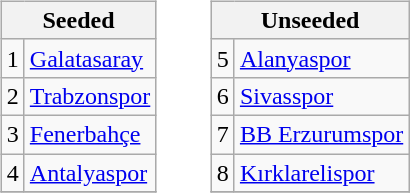<table>
<tr valign=top>
<td><br><table class="wikitable">
<tr>
<th colspan=2>Seeded</th>
</tr>
<tr>
<td align=center>1</td>
<td align=left><a href='#'>Galatasaray</a></td>
</tr>
<tr>
<td align=center>2</td>
<td align=left><a href='#'>Trabzonspor</a></td>
</tr>
<tr>
<td align=center>3</td>
<td align=left><a href='#'>Fenerbahçe</a></td>
</tr>
<tr>
<td align=center>4</td>
<td align=left><a href='#'>Antalyaspor</a></td>
</tr>
<tr>
</tr>
</table>
</td>
<td><br><table class="wikitable" style="margin-left: 1em">
<tr>
<th colspan=2>Unseeded</th>
</tr>
<tr>
<td align=center>5</td>
<td align=left><a href='#'>Alanyaspor</a></td>
</tr>
<tr>
<td align=center>6</td>
<td align=left><a href='#'>Sivasspor</a></td>
</tr>
<tr>
<td align=center>7</td>
<td align=left><a href='#'>BB Erzurumspor</a></td>
</tr>
<tr>
<td align=center>8</td>
<td align=left><a href='#'>Kırklarelispor</a></td>
</tr>
<tr>
</tr>
</table>
</td>
</tr>
</table>
